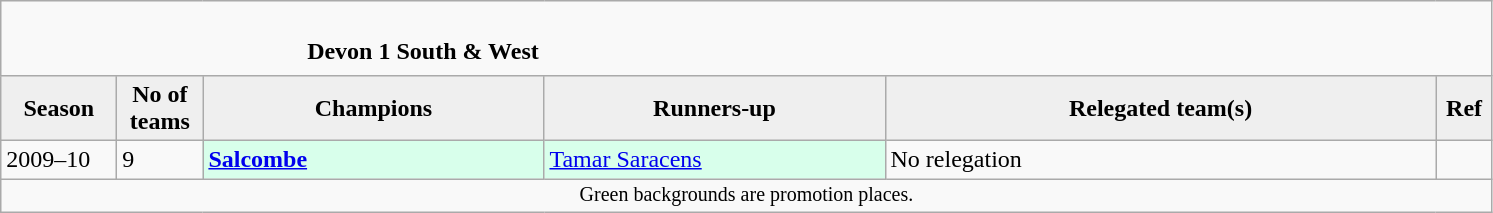<table class="wikitable sortable" style="text-align: left;">
<tr>
<td colspan="6" cellpadding="0" cellspacing="0"><br><table border="0" style="width:100%;" cellpadding="0" cellspacing="0">
<tr>
<td style="width:20%; border:0;"></td>
<td style="border:0;"><strong>Devon 1 South & West</strong></td>
<td style="width:20%; border:0;"></td>
</tr>
</table>
</td>
</tr>
<tr>
<th style="background:#efefef; width:70px;">Season</th>
<th style="background:#efefef; width:50px;">No of teams</th>
<th style="background:#efefef; width:220px;">Champions</th>
<th style="background:#efefef; width:220px;">Runners-up</th>
<th style="background:#efefef; width:360px;">Relegated team(s)</th>
<th style="background:#efefef; width:30px;">Ref</th>
</tr>
<tr align=left>
<td>2009–10</td>
<td>9</td>
<td style="background:#d8ffeb;"><strong><a href='#'>Salcombe</a></strong></td>
<td style="background:#d8ffeb;"><a href='#'>Tamar Saracens</a></td>
<td>No relegation</td>
<td></td>
</tr>
<tr>
<td colspan="15"  style="border:0; font-size:smaller; text-align:center;">Green backgrounds are promotion places.</td>
</tr>
</table>
